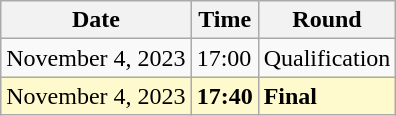<table class="wikitable">
<tr>
<th>Date</th>
<th>Time</th>
<th>Round</th>
</tr>
<tr>
<td>November 4, 2023</td>
<td>17:00</td>
<td>Qualification</td>
</tr>
<tr style=background:lemonchiffon>
<td>November 4, 2023</td>
<td><strong>17:40</strong></td>
<td><strong>Final</strong></td>
</tr>
</table>
